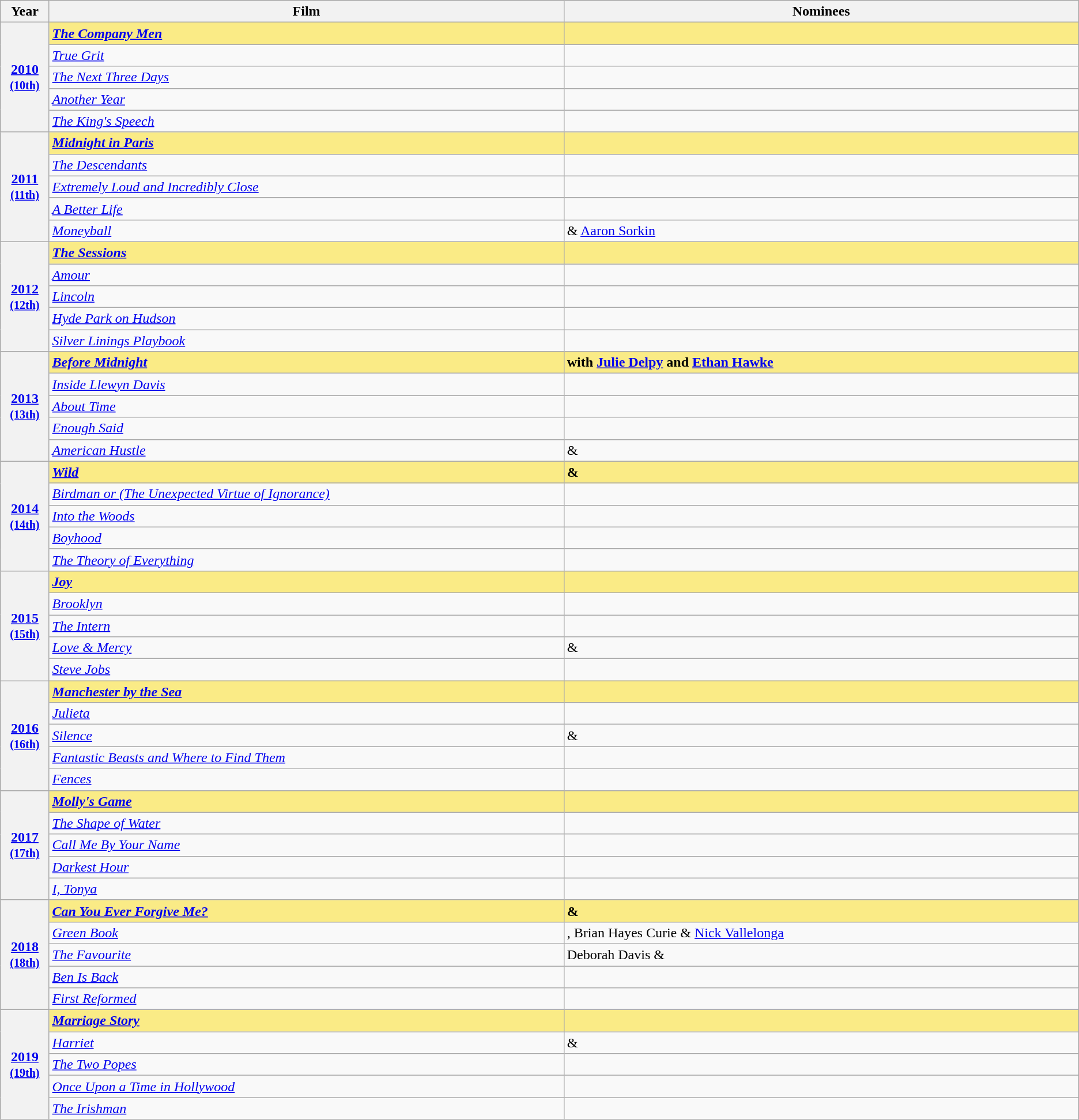<table class="wikitable">
<tr>
<th scope="col" style="width:2%;">Year</th>
<th scope="col" style="width:30%;">Film</th>
<th scope="col" style="width:30%;">Nominees</th>
</tr>
<tr>
<th scope="row" rowspan=5 style="text-align:center;"><a href='#'>2010</a><br><small><a href='#'>(10th)</a></small> <br> </th>
<td style="background:#FAEB86"><strong><em><a href='#'>The Company Men</a></em></strong></td>
<td style="background:#FAEB86"><strong></strong></td>
</tr>
<tr>
<td><em><a href='#'>True Grit</a></em></td>
<td></td>
</tr>
<tr>
<td><em><a href='#'>The Next Three Days</a></em></td>
<td></td>
</tr>
<tr>
<td><em><a href='#'>Another Year</a></em></td>
<td></td>
</tr>
<tr>
<td><em><a href='#'>The King's Speech</a></em></td>
<td></td>
</tr>
<tr>
<th scope="row" rowspan=5 style="text-align:center;"><a href='#'>2011</a><br><small><a href='#'>(11th)</a></small> <br> </th>
<td style="background:#FAEB86"><strong><em><a href='#'>Midnight in Paris</a></em></strong></td>
<td style="background:#FAEB86"><strong></strong></td>
</tr>
<tr>
<td><em><a href='#'>The Descendants</a></em></td>
<td></td>
</tr>
<tr>
<td><em><a href='#'>Extremely Loud and Incredibly Close</a></em></td>
<td></td>
</tr>
<tr>
<td><em><a href='#'>A Better Life</a></em></td>
<td></td>
</tr>
<tr>
<td><em><a href='#'>Moneyball</a></em></td>
<td> & <a href='#'>Aaron Sorkin</a></td>
</tr>
<tr>
<th scope="row" rowspan=5 style="text-align:center;"><a href='#'>2012</a><br><small><a href='#'>(12th)</a></small> <br> </th>
<td style="background:#FAEB86"><strong><em><a href='#'>The Sessions</a></em></strong></td>
<td style="background:#FAEB86"><strong></strong></td>
</tr>
<tr>
<td><em><a href='#'>Amour</a></em></td>
<td></td>
</tr>
<tr>
<td><em><a href='#'>Lincoln</a></em></td>
<td></td>
</tr>
<tr>
<td><em><a href='#'>Hyde Park on Hudson</a></em></td>
<td></td>
</tr>
<tr>
<td><em><a href='#'>Silver Linings Playbook</a></em></td>
<td></td>
</tr>
<tr>
<th scope="row" rowspan=5 style="text-align:center;"><a href='#'>2013</a><br><small><a href='#'>(13th)</a></small> <br> </th>
<td style="background:#FAEB86"><strong><em><a href='#'>Before Midnight</a></em></strong></td>
<td style="background:#FAEB86"><strong> with <a href='#'>Julie Delpy</a> and <a href='#'>Ethan Hawke</a></strong></td>
</tr>
<tr>
<td><em><a href='#'>Inside Llewyn Davis</a></em></td>
<td></td>
</tr>
<tr>
<td><em><a href='#'>About Time</a></em></td>
<td></td>
</tr>
<tr>
<td><em><a href='#'>Enough Said</a></em></td>
<td></td>
</tr>
<tr>
<td><em><a href='#'>American Hustle</a></em></td>
<td> & </td>
</tr>
<tr>
<th scope="row" rowspan=5 style="text-align:center;"><a href='#'>2014</a><br><small><a href='#'>(14th)</a></small> <br> </th>
<td style="background:#FAEB86"><strong><em><a href='#'>Wild</a></em></strong></td>
<td style="background:#FAEB86"><strong> & </strong></td>
</tr>
<tr>
<td><em><a href='#'>Birdman or (The Unexpected Virtue of Ignorance)</a></em></td>
<td></td>
</tr>
<tr>
<td><em><a href='#'>Into the Woods</a></em></td>
<td></td>
</tr>
<tr>
<td><em><a href='#'>Boyhood</a></em></td>
<td></td>
</tr>
<tr>
<td><em><a href='#'>The Theory of Everything</a></em></td>
<td></td>
</tr>
<tr>
<th scope="row" rowspan=5 style="text-align:center;"><a href='#'>2015</a><br><small><a href='#'>(15th)</a></small> <br> </th>
<td style="background:#FAEB86"><strong><em><a href='#'>Joy</a></em></strong></td>
<td style="background:#FAEB86"><strong></strong></td>
</tr>
<tr>
<td><em><a href='#'>Brooklyn</a></em></td>
<td></td>
</tr>
<tr>
<td><em><a href='#'>The Intern</a></em></td>
<td></td>
</tr>
<tr>
<td><em><a href='#'>Love & Mercy</a></em></td>
<td> & </td>
</tr>
<tr>
<td><em><a href='#'>Steve Jobs</a></em></td>
<td></td>
</tr>
<tr>
<th scope="row" rowspan=5 style="text-align:center;"><a href='#'>2016</a><br><small><a href='#'>(16th)</a></small> <br> </th>
<td style="background:#FAEB86"><strong><em><a href='#'>Manchester by the Sea</a></em></strong></td>
<td style="background:#FAEB86"><strong></strong></td>
</tr>
<tr>
<td><em><a href='#'>Julieta</a></em></td>
<td></td>
</tr>
<tr>
<td><em><a href='#'>Silence</a></em></td>
<td> & </td>
</tr>
<tr>
<td><em><a href='#'>Fantastic Beasts and Where to Find Them</a></em></td>
<td></td>
</tr>
<tr>
<td><em><a href='#'>Fences</a></em></td>
<td></td>
</tr>
<tr>
<th scope="row" rowspan=5 style="text-align:center;"><a href='#'>2017</a><br><small><a href='#'>(17th)</a></small> <br> </th>
<td style="background:#FAEB86"><strong><em><a href='#'>Molly's Game</a></em></strong></td>
<td style="background:#FAEB86"><strong></strong></td>
</tr>
<tr>
<td><em><a href='#'>The Shape of Water</a></em></td>
<td></td>
</tr>
<tr>
<td><em><a href='#'>Call Me By Your Name</a></em></td>
<td></td>
</tr>
<tr>
<td><em><a href='#'>Darkest Hour</a></em></td>
<td></td>
</tr>
<tr>
<td><em><a href='#'>I, Tonya</a></em></td>
<td></td>
</tr>
<tr>
<th scope="row" rowspan=5 style="text-align:center;"><a href='#'>2018</a><br><small><a href='#'>(18th)</a></small> <br> </th>
<td style="background:#FAEB86"><strong><em><a href='#'>Can You Ever Forgive Me?</a></em></strong></td>
<td style="background:#FAEB86"><strong> & </strong></td>
</tr>
<tr>
<td><em><a href='#'>Green Book</a></em></td>
<td>, Brian Hayes Curie & <a href='#'>Nick Vallelonga</a></td>
</tr>
<tr>
<td><em><a href='#'>The Favourite</a></em></td>
<td>Deborah Davis & </td>
</tr>
<tr>
<td><em><a href='#'>Ben Is Back</a></em></td>
<td></td>
</tr>
<tr>
<td><em><a href='#'>First Reformed</a></em></td>
<td></td>
</tr>
<tr>
<th scope="row" rowspan=6 style="text-align:center;"><a href='#'>2019</a><br><small><a href='#'>(19th)</a></small> <br> </th>
<td style="background:#FAEB86"><strong><em><a href='#'>Marriage Story</a></em></strong></td>
<td style="background:#FAEB86"><strong></strong></td>
</tr>
<tr>
<td><em><a href='#'>Harriet</a></em></td>
<td> & </td>
</tr>
<tr>
<td><em><a href='#'>The Two Popes</a></em></td>
<td></td>
</tr>
<tr>
<td><em><a href='#'>Once Upon a Time in Hollywood</a></em></td>
<td></td>
</tr>
<tr>
<td><em><a href='#'>The Irishman</a></em></td>
<td></td>
</tr>
</table>
